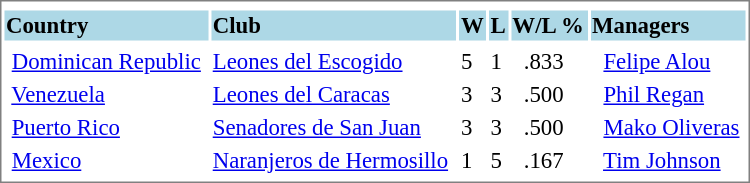<table cellpadding="1" width="500px" style="font-size: 95%; border: 1px solid gray;">
<tr align="center" style="font-size: larger;">
<td colspan=6></td>
</tr>
<tr style="background:lightblue;">
<td><strong>Country</strong></td>
<td><strong>Club</strong></td>
<td><strong>W</strong></td>
<td><strong>L</strong></td>
<td><strong>W/L %</strong></td>
<td><strong>Managers</strong></td>
</tr>
<tr align="center" style="vertical-align: middle;" style="background:lightblue;">
</tr>
<tr>
<td> <a href='#'>Dominican Republic</a></td>
<td><a href='#'>Leones del Escogido</a></td>
<td>5</td>
<td>1</td>
<td>  .833</td>
<td>  <a href='#'>Felipe Alou</a></td>
</tr>
<tr>
<td> <a href='#'>Venezuela</a></td>
<td><a href='#'>Leones del Caracas</a></td>
<td>3</td>
<td>3</td>
<td>  .500</td>
<td>  <a href='#'>Phil Regan</a></td>
</tr>
<tr>
<td> <a href='#'>Puerto Rico</a></td>
<td><a href='#'>Senadores de San Juan</a></td>
<td>3</td>
<td>3</td>
<td>  .500</td>
<td>  <a href='#'>Mako Oliveras</a></td>
</tr>
<tr>
<td> <a href='#'>Mexico</a></td>
<td><a href='#'>Naranjeros de Hermosillo</a></td>
<td>1</td>
<td>5</td>
<td>  .167</td>
<td>  <a href='#'>Tim Johnson</a></td>
</tr>
<tr>
</tr>
</table>
